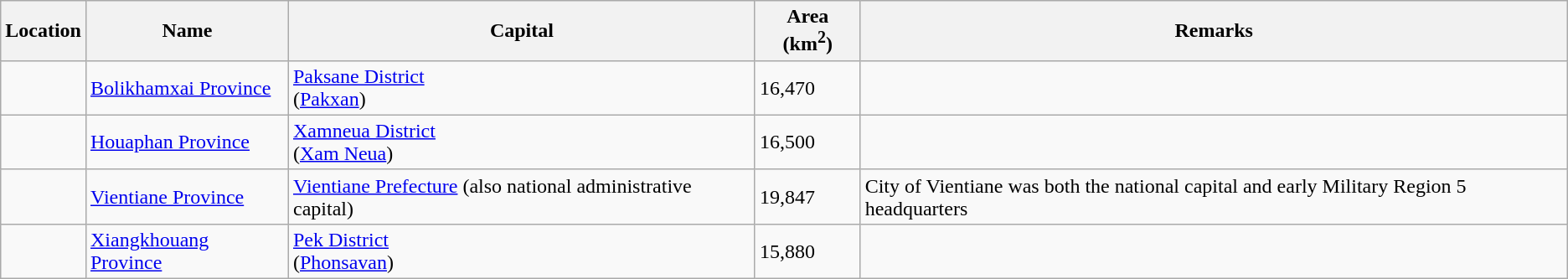<table class="wikitable sortable">
<tr>
<th>Location</th>
<th>Name</th>
<th>Capital</th>
<th>Area (km<sup>2</sup>)</th>
<th>Remarks</th>
</tr>
<tr>
<td></td>
<td><a href='#'>Bolikhamxai Province</a><br></td>
<td><a href='#'>Paksane District</a><br>(<a href='#'>Pakxan</a>)</td>
<td>16,470</td>
<td></td>
</tr>
<tr>
<td></td>
<td><a href='#'>Houaphan Province</a><br></td>
<td><a href='#'>Xamneua District</a><br>(<a href='#'>Xam Neua</a>)</td>
<td>16,500</td>
<td></td>
</tr>
<tr>
<td></td>
<td><a href='#'>Vientiane Province</a></td>
<td><a href='#'>Vientiane Prefecture</a> (also national administrative capital)</td>
<td>19,847</td>
<td>City of Vientiane was both the national capital and early Military Region 5 headquarters</td>
</tr>
<tr>
<td></td>
<td><a href='#'>Xiangkhouang Province</a><br></td>
<td><a href='#'>Pek District</a><br>(<a href='#'>Phonsavan</a>)</td>
<td>15,880</td>
<td></td>
</tr>
</table>
